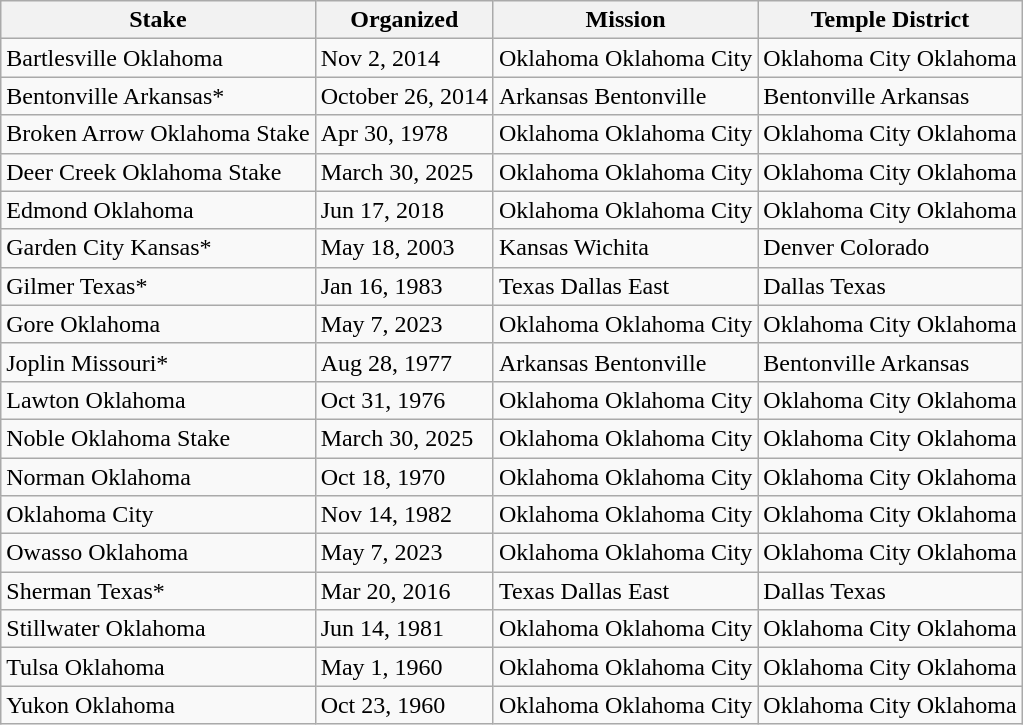<table class="wikitable sortable">
<tr>
<th>Stake</th>
<th data-sort-type=date>Organized</th>
<th>Mission</th>
<th>Temple District</th>
</tr>
<tr>
<td>Bartlesville Oklahoma</td>
<td>Nov 2, 2014</td>
<td>Oklahoma Oklahoma City</td>
<td>Oklahoma City Oklahoma</td>
</tr>
<tr>
<td>Bentonville Arkansas*</td>
<td>October 26, 2014</td>
<td>Arkansas Bentonville</td>
<td>Bentonville Arkansas</td>
</tr>
<tr>
<td>Broken Arrow Oklahoma Stake</td>
<td>Apr 30, 1978</td>
<td>Oklahoma Oklahoma City</td>
<td>Oklahoma City Oklahoma</td>
</tr>
<tr>
<td>Deer Creek Oklahoma Stake</td>
<td>March 30, 2025</td>
<td>Oklahoma Oklahoma City</td>
<td>Oklahoma City Oklahoma</td>
</tr>
<tr>
<td>Edmond Oklahoma</td>
<td>Jun 17, 2018</td>
<td>Oklahoma Oklahoma City</td>
<td>Oklahoma City Oklahoma</td>
</tr>
<tr>
<td>Garden City Kansas*</td>
<td>May 18, 2003</td>
<td>Kansas Wichita</td>
<td>Denver Colorado</td>
</tr>
<tr>
<td>Gilmer Texas*</td>
<td>Jan 16, 1983</td>
<td>Texas Dallas East</td>
<td>Dallas Texas</td>
</tr>
<tr>
<td>Gore Oklahoma</td>
<td>May 7, 2023</td>
<td>Oklahoma Oklahoma City</td>
<td>Oklahoma City Oklahoma</td>
</tr>
<tr>
<td>Joplin Missouri*</td>
<td>Aug 28, 1977</td>
<td>Arkansas Bentonville</td>
<td>Bentonville Arkansas</td>
</tr>
<tr>
<td>Lawton Oklahoma</td>
<td>Oct 31, 1976</td>
<td>Oklahoma Oklahoma City</td>
<td>Oklahoma City Oklahoma</td>
</tr>
<tr>
<td>Noble Oklahoma Stake</td>
<td>March 30, 2025</td>
<td>Oklahoma Oklahoma City</td>
<td>Oklahoma City Oklahoma</td>
</tr>
<tr>
<td>Norman Oklahoma</td>
<td>Oct 18, 1970</td>
<td>Oklahoma Oklahoma City</td>
<td>Oklahoma City Oklahoma</td>
</tr>
<tr>
<td>Oklahoma City</td>
<td>Nov 14, 1982</td>
<td>Oklahoma Oklahoma City</td>
<td>Oklahoma City Oklahoma</td>
</tr>
<tr>
<td>Owasso Oklahoma</td>
<td>May 7, 2023</td>
<td>Oklahoma Oklahoma City</td>
<td>Oklahoma City Oklahoma</td>
</tr>
<tr>
<td>Sherman Texas*</td>
<td>Mar 20, 2016</td>
<td>Texas Dallas East</td>
<td>Dallas Texas</td>
</tr>
<tr>
<td>Stillwater Oklahoma</td>
<td>Jun 14, 1981</td>
<td>Oklahoma Oklahoma City</td>
<td>Oklahoma City Oklahoma</td>
</tr>
<tr>
<td>Tulsa Oklahoma</td>
<td>May 1, 1960</td>
<td>Oklahoma Oklahoma City</td>
<td>Oklahoma City Oklahoma</td>
</tr>
<tr>
<td>Yukon Oklahoma</td>
<td>Oct 23, 1960</td>
<td>Oklahoma Oklahoma City</td>
<td>Oklahoma City Oklahoma</td>
</tr>
</table>
